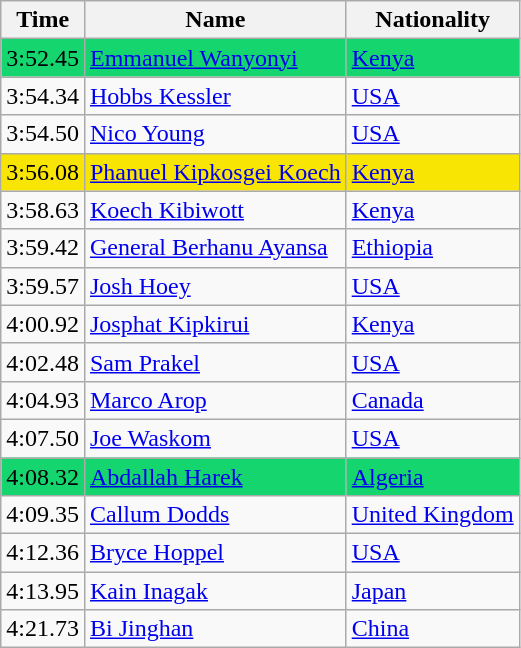<table class="wikitable mw-collapsible mw-collapsed">
<tr>
<th>Time</th>
<th>Name</th>
<th>Nationality</th>
</tr>
<tr>
<td style="background: #15D56F;">3:52.45</td>
<td style="background: #15D56F;"><a href='#'>Emmanuel Wanyonyi</a></td>
<td style="background: #15D56F;"><a href='#'>Kenya</a></td>
</tr>
<tr>
<td>3:54.34</td>
<td><a href='#'>Hobbs Kessler</a></td>
<td><a href='#'>USA</a></td>
</tr>
<tr>
<td>3:54.50</td>
<td><a href='#'>Nico Young</a></td>
<td><a href='#'>USA</a></td>
</tr>
<tr>
<td style="background: #F8E503;">3:56.08</td>
<td style="background: #F8E503;"><a href='#'>Phanuel Kipkosgei Koech</a></td>
<td style="background: #F8E503;"><a href='#'>Kenya</a></td>
</tr>
<tr>
<td>3:58.63</td>
<td><a href='#'>Koech Kibiwott</a></td>
<td><a href='#'>Kenya</a></td>
</tr>
<tr>
<td>3:59.42</td>
<td><a href='#'>General Berhanu Ayansa</a></td>
<td><a href='#'>Ethiopia</a></td>
</tr>
<tr>
<td>3:59.57</td>
<td><a href='#'>Josh Hoey</a></td>
<td><a href='#'>USA</a></td>
</tr>
<tr>
<td>4:00.92</td>
<td><a href='#'>Josphat Kipkirui</a></td>
<td><a href='#'>Kenya</a></td>
</tr>
<tr>
<td>4:02.48</td>
<td><a href='#'>Sam Prakel</a></td>
<td><a href='#'>USA</a></td>
</tr>
<tr>
<td>4:04.93</td>
<td><a href='#'>Marco Arop</a></td>
<td><a href='#'>Canada</a></td>
</tr>
<tr>
<td>4:07.50</td>
<td><a href='#'>Joe Waskom</a></td>
<td><a href='#'>USA</a></td>
</tr>
<tr>
<td style="background: #15D56F;">4:08.32</td>
<td style="background: #15D56F;"><a href='#'>Abdallah Harek</a></td>
<td style="background: #15D56F;"><a href='#'>Algeria</a></td>
</tr>
<tr>
<td>4:09.35</td>
<td><a href='#'>Callum Dodds</a></td>
<td><a href='#'>United Kingdom</a></td>
</tr>
<tr>
<td>4:12.36</td>
<td><a href='#'>Bryce Hoppel</a></td>
<td><a href='#'>USA</a></td>
</tr>
<tr>
<td>4:13.95</td>
<td><a href='#'>Kain Inagak</a></td>
<td><a href='#'>Japan</a></td>
</tr>
<tr>
<td>4:21.73</td>
<td><a href='#'>Bi Jinghan</a></td>
<td><a href='#'>China</a></td>
</tr>
</table>
